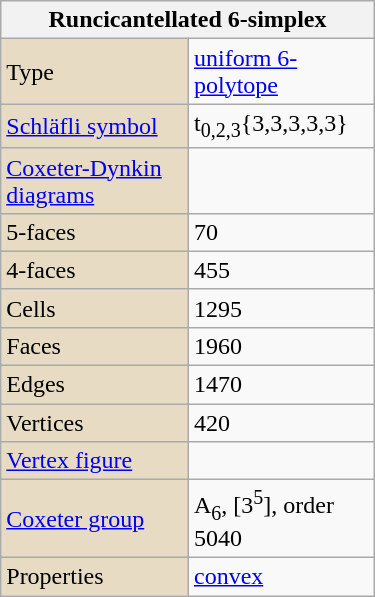<table class="wikitable" align="right" style="margin-left:10px" width="250">
<tr>
<th bgcolor=#e7dcc3 colspan=2>Runcicantellated 6-simplex</th>
</tr>
<tr>
<td bgcolor=#e7dcc3>Type</td>
<td><a href='#'>uniform 6-polytope</a></td>
</tr>
<tr>
<td bgcolor=#e7dcc3><a href='#'>Schläfli symbol</a></td>
<td>t<sub>0,2,3</sub>{3,3,3,3,3}</td>
</tr>
<tr>
<td bgcolor=#e7dcc3><a href='#'>Coxeter-Dynkin diagrams</a></td>
<td></td>
</tr>
<tr>
<td bgcolor=#e7dcc3>5-faces</td>
<td>70</td>
</tr>
<tr>
<td bgcolor=#e7dcc3>4-faces</td>
<td>455</td>
</tr>
<tr>
<td bgcolor=#e7dcc3>Cells</td>
<td>1295</td>
</tr>
<tr>
<td bgcolor=#e7dcc3>Faces</td>
<td>1960</td>
</tr>
<tr>
<td bgcolor=#e7dcc3>Edges</td>
<td>1470</td>
</tr>
<tr>
<td bgcolor=#e7dcc3>Vertices</td>
<td>420</td>
</tr>
<tr>
<td bgcolor=#e7dcc3><a href='#'>Vertex figure</a></td>
<td></td>
</tr>
<tr>
<td bgcolor=#e7dcc3><a href='#'>Coxeter group</a></td>
<td>A<sub>6</sub>, [3<sup>5</sup>], order 5040</td>
</tr>
<tr>
<td bgcolor=#e7dcc3>Properties</td>
<td><a href='#'>convex</a></td>
</tr>
</table>
